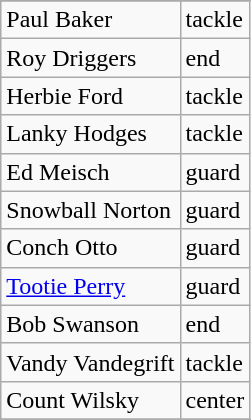<table class="wikitable">
<tr>
</tr>
<tr>
<td>Paul Baker</td>
<td>tackle</td>
</tr>
<tr>
<td>Roy Driggers</td>
<td>end</td>
</tr>
<tr>
<td>Herbie Ford</td>
<td>tackle</td>
</tr>
<tr>
<td>Lanky Hodges</td>
<td>tackle</td>
</tr>
<tr>
<td>Ed Meisch</td>
<td>guard</td>
</tr>
<tr>
<td>Snowball Norton</td>
<td>guard</td>
</tr>
<tr>
<td>Conch Otto</td>
<td>guard</td>
</tr>
<tr>
<td><a href='#'>Tootie Perry</a></td>
<td>guard</td>
</tr>
<tr>
<td>Bob Swanson</td>
<td>end</td>
</tr>
<tr>
<td>Vandy Vandegrift</td>
<td>tackle</td>
</tr>
<tr>
<td>Count Wilsky</td>
<td>center</td>
</tr>
<tr>
</tr>
</table>
